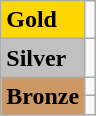<table class="wikitable">
<tr>
<td bgcolor="#ffd700"><strong>Gold</strong></td>
<td></td>
</tr>
<tr>
<td bgcolor="#c0c0c0"><strong>Silver</strong></td>
<td></td>
</tr>
<tr>
<td rowspan="2" bgcolor="#cc9966"><strong>Bronze</strong></td>
<td></td>
</tr>
<tr>
<td></td>
</tr>
</table>
